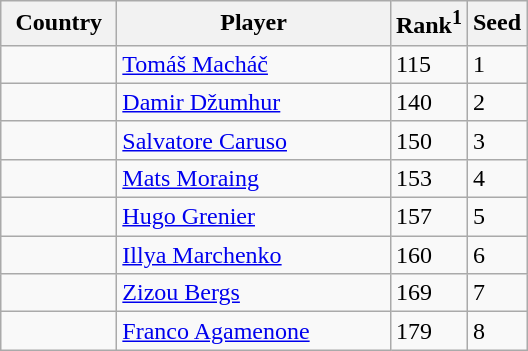<table class="sortable wikitable">
<tr>
<th width="70">Country</th>
<th width="175">Player</th>
<th>Rank<sup>1</sup></th>
<th>Seed</th>
</tr>
<tr>
<td></td>
<td><a href='#'>Tomáš Macháč</a></td>
<td>115</td>
<td>1</td>
</tr>
<tr>
<td></td>
<td><a href='#'>Damir Džumhur</a></td>
<td>140</td>
<td>2</td>
</tr>
<tr>
<td></td>
<td><a href='#'>Salvatore Caruso</a></td>
<td>150</td>
<td>3</td>
</tr>
<tr>
<td></td>
<td><a href='#'>Mats Moraing</a></td>
<td>153</td>
<td>4</td>
</tr>
<tr>
<td></td>
<td><a href='#'>Hugo Grenier</a></td>
<td>157</td>
<td>5</td>
</tr>
<tr>
<td></td>
<td><a href='#'>Illya Marchenko</a></td>
<td>160</td>
<td>6</td>
</tr>
<tr>
<td></td>
<td><a href='#'>Zizou Bergs</a></td>
<td>169</td>
<td>7</td>
</tr>
<tr>
<td></td>
<td><a href='#'>Franco Agamenone</a></td>
<td>179</td>
<td>8</td>
</tr>
</table>
